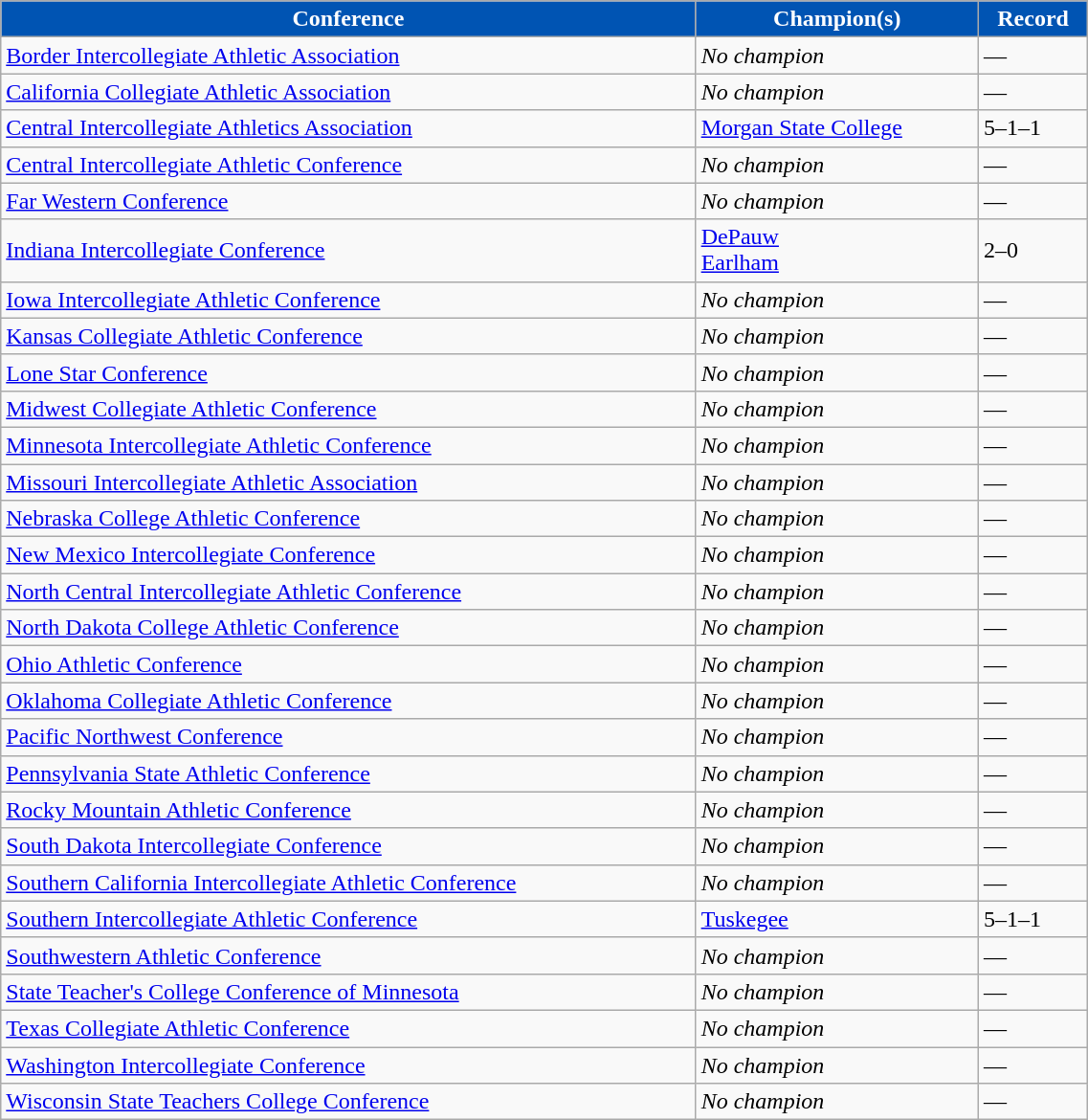<table class="wikitable" width="60%">
<tr>
<th style="background:#0054B3; color:#FFFFFF;">Conference</th>
<th style="background:#0054B3; color:#FFFFFF;">Champion(s)</th>
<th style="background:#0054B3; color:#FFFFFF;">Record</th>
</tr>
<tr align="left">
<td><a href='#'>Border Intercollegiate Athletic Association</a></td>
<td><em>No champion</em></td>
<td>—</td>
</tr>
<tr align="left">
<td><a href='#'>California Collegiate Athletic Association</a></td>
<td><em>No champion</em></td>
<td>—</td>
</tr>
<tr align="left"">
<td><a href='#'>Central Intercollegiate Athletics Association</a></td>
<td><a href='#'>Morgan State College</a></td>
<td>5–1–1</td>
</tr>
<tr align="left">
<td><a href='#'>Central Intercollegiate Athletic Conference</a></td>
<td><em>No champion</em></td>
<td>—</td>
</tr>
<tr align="left">
<td><a href='#'>Far Western Conference</a></td>
<td><em>No champion</em></td>
<td>—</td>
</tr>
<tr align="left">
<td><a href='#'>Indiana Intercollegiate Conference</a></td>
<td><a href='#'>DePauw</a><br><a href='#'>Earlham</a></td>
<td>2–0</td>
</tr>
<tr align="left">
<td><a href='#'>Iowa Intercollegiate Athletic Conference</a></td>
<td><em>No champion</em></td>
<td>—</td>
</tr>
<tr align="left">
<td><a href='#'>Kansas Collegiate Athletic Conference</a></td>
<td><em>No champion</em></td>
<td>—</td>
</tr>
<tr align="left">
<td><a href='#'>Lone Star Conference</a></td>
<td><em>No champion</em></td>
<td>—</td>
</tr>
<tr align="left">
<td><a href='#'>Midwest Collegiate Athletic Conference</a></td>
<td><em>No champion</em></td>
<td>—</td>
</tr>
<tr align="left">
<td><a href='#'>Minnesota Intercollegiate Athletic Conference</a></td>
<td><em>No champion</em></td>
<td>—</td>
</tr>
<tr align="left">
<td><a href='#'>Missouri Intercollegiate Athletic Association</a></td>
<td><em>No champion</em></td>
<td>—</td>
</tr>
<tr align="left">
<td><a href='#'>Nebraska College Athletic Conference</a></td>
<td><em>No champion</em></td>
<td>—</td>
</tr>
<tr align="left">
<td><a href='#'>New Mexico Intercollegiate Conference</a></td>
<td><em>No champion</em></td>
<td>—</td>
</tr>
<tr align="left">
<td><a href='#'>North Central Intercollegiate Athletic Conference</a></td>
<td><em>No champion</em></td>
<td>—</td>
</tr>
<tr align="left">
<td><a href='#'>North Dakota College Athletic Conference</a></td>
<td><em>No champion</em></td>
<td>—</td>
</tr>
<tr align="left">
<td><a href='#'>Ohio Athletic Conference</a></td>
<td><em>No champion</em></td>
<td>—</td>
</tr>
<tr align="left">
<td><a href='#'>Oklahoma Collegiate Athletic Conference</a></td>
<td><em>No champion</em></td>
<td>—</td>
</tr>
<tr align="left">
<td><a href='#'>Pacific Northwest Conference</a></td>
<td><em>No champion</em></td>
<td>—</td>
</tr>
<tr align="left">
<td><a href='#'>Pennsylvania State Athletic Conference</a></td>
<td><em>No champion</em></td>
<td>—</td>
</tr>
<tr align="left">
<td><a href='#'>Rocky Mountain Athletic Conference</a></td>
<td><em>No champion</em></td>
<td>—</td>
</tr>
<tr align="left">
<td><a href='#'>South Dakota Intercollegiate Conference</a></td>
<td><em>No champion</em></td>
<td>—</td>
</tr>
<tr align="left">
<td><a href='#'>Southern California Intercollegiate Athletic Conference</a></td>
<td><em>No champion</em></td>
<td>—</td>
</tr>
<tr align="left">
<td><a href='#'>Southern Intercollegiate Athletic Conference</a></td>
<td><a href='#'>Tuskegee</a></td>
<td>5–1–1</td>
</tr>
<tr align="left">
<td><a href='#'>Southwestern Athletic Conference</a></td>
<td><em>No champion</em></td>
<td>—</td>
</tr>
<tr align="left">
<td><a href='#'>State Teacher's College Conference of Minnesota</a></td>
<td><em>No champion</em></td>
<td>—</td>
</tr>
<tr align="left">
<td><a href='#'>Texas Collegiate Athletic Conference</a></td>
<td><em>No champion</em></td>
<td>—</td>
</tr>
<tr align="left">
<td><a href='#'>Washington Intercollegiate Conference</a></td>
<td><em>No champion</em></td>
<td>—</td>
</tr>
<tr align="left">
<td><a href='#'>Wisconsin State Teachers College Conference</a></td>
<td><em>No champion</em></td>
<td>—</td>
</tr>
</table>
